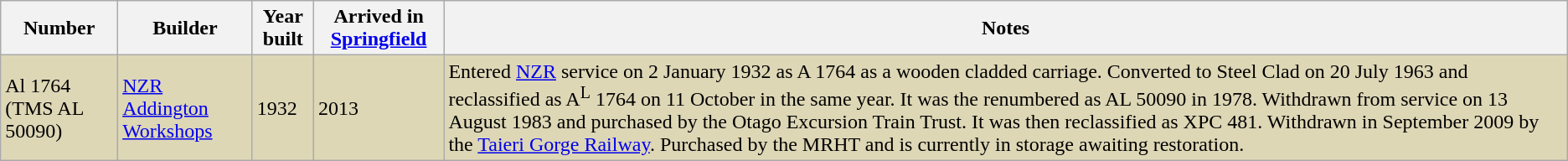<table class="sortable wikitable" border="1">
<tr>
<th>Number</th>
<th>Builder</th>
<th>Year built</th>
<th>Arrived in <a href='#'>Springfield</a></th>
<th>Notes</th>
</tr>
<tr style="background:#DED7B6;">
<td>Al 1764 (TMS AL 50090)</td>
<td><a href='#'>NZR Addington Workshops</a></td>
<td>1932</td>
<td>2013</td>
<td>Entered <a href='#'>NZR</a> service on 2 January 1932 as A 1764 as a wooden cladded carriage. Converted to Steel Clad on 20 July 1963 and reclassified as A<sup>L</sup> 1764 on 11 October in the same year. It was the renumbered as AL 50090 in 1978. Withdrawn from service on 13 August 1983 and purchased by the Otago Excursion Train Trust. It was then reclassified as XPC 481. Withdrawn in September 2009 by the <a href='#'>Taieri Gorge Railway</a>. Purchased by the MRHT and is currently in storage awaiting restoration.</td>
</tr>
</table>
